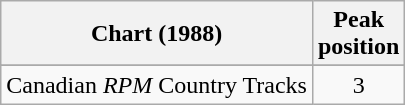<table class="wikitable sortable">
<tr>
<th align="left">Chart (1988)</th>
<th align="center">Peak<br>position</th>
</tr>
<tr>
</tr>
<tr>
<td align="left">Canadian <em>RPM</em> Country Tracks</td>
<td align="center">3</td>
</tr>
</table>
